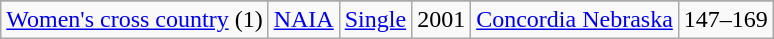<table class="wikitable">
<tr>
</tr>
<tr align="center">
<td rowspan="1"><a href='#'>Women's cross country</a> (1)</td>
<td rowspan="1"><a href='#'>NAIA</a></td>
<td rowspan="1"><a href='#'>Single</a></td>
<td>2001</td>
<td><a href='#'>Concordia Nebraska</a></td>
<td>147–169</td>
</tr>
</table>
